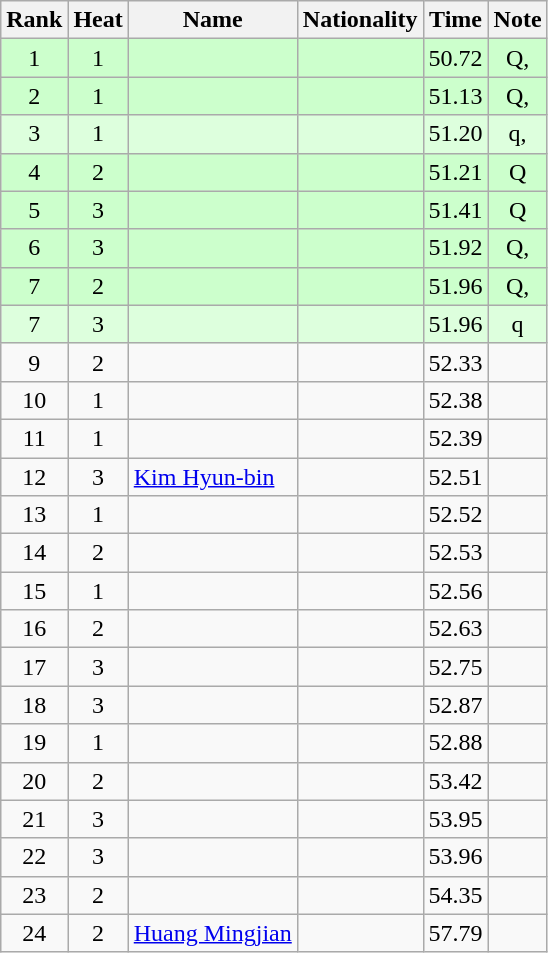<table class="wikitable sortable" style="text-align:center">
<tr>
<th>Rank</th>
<th>Heat</th>
<th>Name</th>
<th>Nationality</th>
<th>Time</th>
<th>Note</th>
</tr>
<tr bgcolor=ccffcc>
<td>1</td>
<td>1</td>
<td align=left></td>
<td align=left></td>
<td>50.72</td>
<td>Q, </td>
</tr>
<tr bgcolor=ccffcc>
<td>2</td>
<td>1</td>
<td align=left></td>
<td align=left></td>
<td>51.13</td>
<td>Q, </td>
</tr>
<tr bgcolor=ddffdd>
<td>3</td>
<td>1</td>
<td align=left></td>
<td align=left></td>
<td>51.20</td>
<td>q, </td>
</tr>
<tr bgcolor=ccffcc>
<td>4</td>
<td>2</td>
<td align=left></td>
<td align=left></td>
<td>51.21</td>
<td>Q</td>
</tr>
<tr bgcolor=ccffcc>
<td>5</td>
<td>3</td>
<td align=left></td>
<td align=left></td>
<td>51.41</td>
<td>Q</td>
</tr>
<tr bgcolor=ccffcc>
<td>6</td>
<td>3</td>
<td align=left></td>
<td align=left></td>
<td>51.92</td>
<td>Q, </td>
</tr>
<tr bgcolor=ccffcc>
<td>7</td>
<td>2</td>
<td align=left></td>
<td align=left></td>
<td>51.96</td>
<td>Q, </td>
</tr>
<tr bgcolor=ddffdd>
<td>7</td>
<td>3</td>
<td align=left></td>
<td align=left></td>
<td>51.96</td>
<td>q</td>
</tr>
<tr>
<td>9</td>
<td>2</td>
<td align=left></td>
<td align=left></td>
<td>52.33</td>
<td></td>
</tr>
<tr>
<td>10</td>
<td>1</td>
<td align=left></td>
<td align=left></td>
<td>52.38</td>
<td></td>
</tr>
<tr>
<td>11</td>
<td>1</td>
<td align=left></td>
<td align=left></td>
<td>52.39</td>
<td></td>
</tr>
<tr>
<td>12</td>
<td>3</td>
<td align=left><a href='#'>Kim Hyun-bin</a></td>
<td align=left></td>
<td>52.51</td>
<td></td>
</tr>
<tr>
<td>13</td>
<td>1</td>
<td align=left></td>
<td align=left></td>
<td>52.52</td>
<td></td>
</tr>
<tr>
<td>14</td>
<td>2</td>
<td align=left></td>
<td align=left></td>
<td>52.53</td>
<td></td>
</tr>
<tr>
<td>15</td>
<td>1</td>
<td align=left></td>
<td align=left></td>
<td>52.56</td>
<td></td>
</tr>
<tr>
<td>16</td>
<td>2</td>
<td align=left></td>
<td align=left></td>
<td>52.63</td>
<td></td>
</tr>
<tr>
<td>17</td>
<td>3</td>
<td align=left></td>
<td align=left></td>
<td>52.75</td>
<td></td>
</tr>
<tr>
<td>18</td>
<td>3</td>
<td align=left></td>
<td align=left></td>
<td>52.87</td>
<td></td>
</tr>
<tr>
<td>19</td>
<td>1</td>
<td align=left></td>
<td align=left></td>
<td>52.88</td>
<td></td>
</tr>
<tr>
<td>20</td>
<td>2</td>
<td align=left></td>
<td align=left></td>
<td>53.42</td>
<td></td>
</tr>
<tr>
<td>21</td>
<td>3</td>
<td align=left></td>
<td align=left></td>
<td>53.95</td>
<td></td>
</tr>
<tr>
<td>22</td>
<td>3</td>
<td align=left></td>
<td align=left></td>
<td>53.96</td>
<td></td>
</tr>
<tr>
<td>23</td>
<td>2</td>
<td align=left></td>
<td align=left></td>
<td>54.35</td>
<td></td>
</tr>
<tr>
<td>24</td>
<td>2</td>
<td align=left><a href='#'>Huang Mingjian</a></td>
<td align=left></td>
<td>57.79</td>
<td></td>
</tr>
</table>
